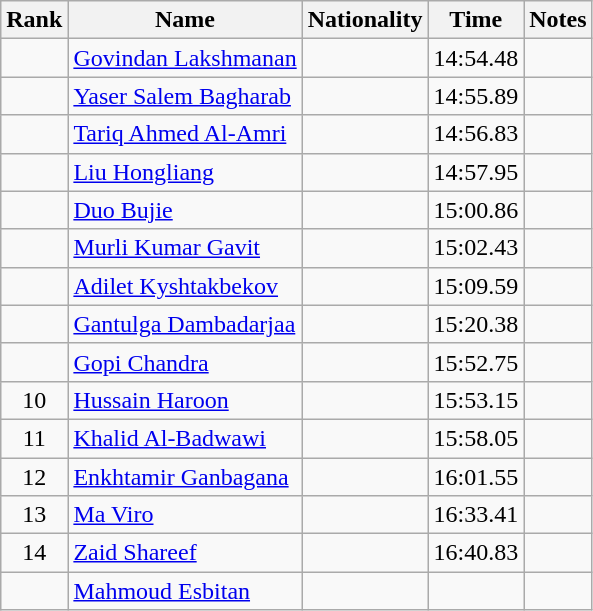<table class="wikitable sortable" style="text-align:center">
<tr>
<th>Rank</th>
<th>Name</th>
<th>Nationality</th>
<th>Time</th>
<th>Notes</th>
</tr>
<tr>
<td></td>
<td align=left><a href='#'>Govindan Lakshmanan</a></td>
<td align=left></td>
<td>14:54.48</td>
<td></td>
</tr>
<tr>
<td></td>
<td align=left><a href='#'>Yaser Salem Bagharab</a></td>
<td align=left></td>
<td>14:55.89</td>
<td></td>
</tr>
<tr>
<td></td>
<td align=left><a href='#'>Tariq Ahmed Al-Amri</a></td>
<td align=left></td>
<td>14:56.83</td>
<td></td>
</tr>
<tr>
<td></td>
<td align=left><a href='#'>Liu Hongliang</a></td>
<td align=left></td>
<td>14:57.95</td>
<td></td>
</tr>
<tr>
<td></td>
<td align=left><a href='#'>Duo Bujie</a></td>
<td align=left></td>
<td>15:00.86</td>
<td></td>
</tr>
<tr>
<td></td>
<td align=left><a href='#'>Murli Kumar Gavit</a></td>
<td align=left></td>
<td>15:02.43</td>
<td></td>
</tr>
<tr>
<td></td>
<td align=left><a href='#'>Adilet Kyshtakbekov</a></td>
<td align=left></td>
<td>15:09.59</td>
<td></td>
</tr>
<tr>
<td></td>
<td align=left><a href='#'>Gantulga Dambadarjaa</a></td>
<td align=left></td>
<td>15:20.38</td>
<td></td>
</tr>
<tr>
<td></td>
<td align=left><a href='#'>Gopi Chandra</a></td>
<td align=left></td>
<td>15:52.75</td>
<td></td>
</tr>
<tr>
<td>10</td>
<td align=left><a href='#'>Hussain Haroon</a></td>
<td align=left></td>
<td>15:53.15</td>
<td></td>
</tr>
<tr>
<td>11</td>
<td align=left><a href='#'>Khalid Al-Badwawi</a></td>
<td align=left></td>
<td>15:58.05</td>
<td></td>
</tr>
<tr>
<td>12</td>
<td align=left><a href='#'>Enkhtamir Ganbagana</a></td>
<td align=left></td>
<td>16:01.55</td>
<td></td>
</tr>
<tr>
<td>13</td>
<td align=left><a href='#'>Ma Viro</a></td>
<td align=left></td>
<td>16:33.41</td>
<td></td>
</tr>
<tr>
<td>14</td>
<td align=left><a href='#'>Zaid Shareef</a></td>
<td align=left></td>
<td>16:40.83</td>
<td></td>
</tr>
<tr>
<td></td>
<td align=left><a href='#'>Mahmoud Esbitan</a></td>
<td align=left></td>
<td></td>
<td></td>
</tr>
</table>
